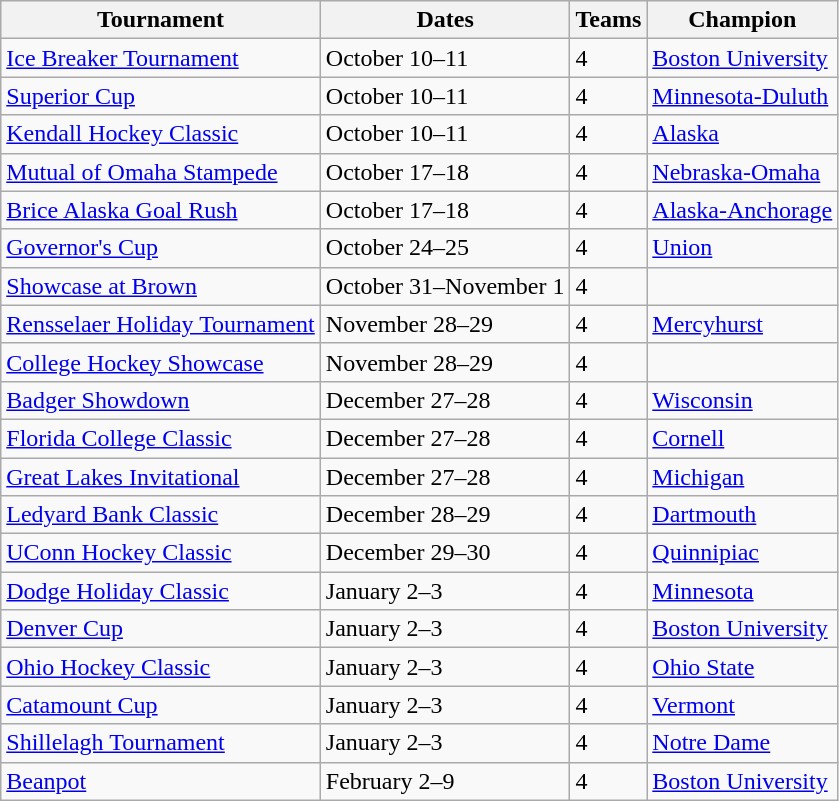<table class="wikitable">
<tr>
<th>Tournament</th>
<th>Dates</th>
<th>Teams</th>
<th>Champion</th>
</tr>
<tr>
<td><a href='#'>Ice Breaker Tournament</a></td>
<td>October 10–11</td>
<td>4</td>
<td><a href='#'>Boston University</a></td>
</tr>
<tr>
<td><a href='#'>Superior Cup</a></td>
<td>October 10–11</td>
<td>4</td>
<td><a href='#'>Minnesota-Duluth</a></td>
</tr>
<tr>
<td><a href='#'>Kendall Hockey Classic</a></td>
<td>October 10–11</td>
<td>4</td>
<td><a href='#'>Alaska</a></td>
</tr>
<tr>
<td><a href='#'>Mutual of Omaha Stampede</a></td>
<td>October 17–18</td>
<td>4</td>
<td><a href='#'>Nebraska-Omaha</a></td>
</tr>
<tr>
<td><a href='#'>Brice Alaska Goal Rush</a></td>
<td>October 17–18</td>
<td>4</td>
<td><a href='#'>Alaska-Anchorage</a></td>
</tr>
<tr>
<td><a href='#'>Governor's Cup</a></td>
<td>October 24–25</td>
<td>4</td>
<td><a href='#'>Union</a></td>
</tr>
<tr>
<td><a href='#'>Showcase at Brown</a></td>
<td>October 31–November 1</td>
<td>4</td>
<td></td>
</tr>
<tr>
<td><a href='#'>Rensselaer Holiday Tournament</a></td>
<td>November 28–29</td>
<td>4</td>
<td><a href='#'>Mercyhurst</a></td>
</tr>
<tr>
<td><a href='#'>College Hockey Showcase</a></td>
<td>November 28–29</td>
<td>4</td>
<td></td>
</tr>
<tr>
<td><a href='#'>Badger Showdown</a></td>
<td>December 27–28</td>
<td>4</td>
<td><a href='#'>Wisconsin</a></td>
</tr>
<tr>
<td><a href='#'>Florida College Classic</a></td>
<td>December 27–28</td>
<td>4</td>
<td><a href='#'>Cornell</a></td>
</tr>
<tr>
<td><a href='#'>Great Lakes Invitational</a></td>
<td>December 27–28</td>
<td>4</td>
<td><a href='#'>Michigan</a></td>
</tr>
<tr>
<td><a href='#'>Ledyard Bank Classic</a></td>
<td>December 28–29</td>
<td>4</td>
<td><a href='#'>Dartmouth</a></td>
</tr>
<tr>
<td><a href='#'>UConn Hockey Classic</a></td>
<td>December 29–30</td>
<td>4</td>
<td><a href='#'>Quinnipiac</a></td>
</tr>
<tr>
<td><a href='#'>Dodge Holiday Classic</a></td>
<td>January 2–3</td>
<td>4</td>
<td><a href='#'>Minnesota</a></td>
</tr>
<tr>
<td><a href='#'>Denver Cup</a></td>
<td>January 2–3</td>
<td>4</td>
<td><a href='#'>Boston University</a></td>
</tr>
<tr>
<td><a href='#'>Ohio Hockey Classic</a></td>
<td>January 2–3</td>
<td>4</td>
<td><a href='#'>Ohio State</a></td>
</tr>
<tr>
<td><a href='#'>Catamount Cup</a></td>
<td>January 2–3</td>
<td>4</td>
<td><a href='#'>Vermont</a></td>
</tr>
<tr>
<td><a href='#'>Shillelagh Tournament</a></td>
<td>January 2–3</td>
<td>4</td>
<td><a href='#'>Notre Dame</a></td>
</tr>
<tr>
<td><a href='#'>Beanpot</a></td>
<td>February 2–9</td>
<td>4</td>
<td><a href='#'>Boston University</a></td>
</tr>
</table>
